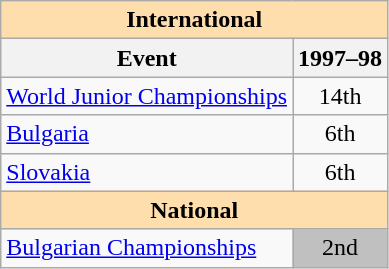<table class="wikitable" style="text-align:center">
<tr>
<th style="background-color: #ffdead; " colspan=2 align=center>International</th>
</tr>
<tr>
<th>Event</th>
<th>1997–98</th>
</tr>
<tr>
<td align=left><a href='#'>World Junior Championships</a></td>
<td>14th</td>
</tr>
<tr>
<td align=left> <a href='#'>Bulgaria</a></td>
<td>6th</td>
</tr>
<tr>
<td align=left> <a href='#'>Slovakia</a></td>
<td>6th</td>
</tr>
<tr>
<th style="background-color: #ffdead; " colspan=2 align=center>National</th>
</tr>
<tr>
<td align=left><a href='#'>Bulgarian Championships</a></td>
<td bgcolor=silver>2nd</td>
</tr>
</table>
